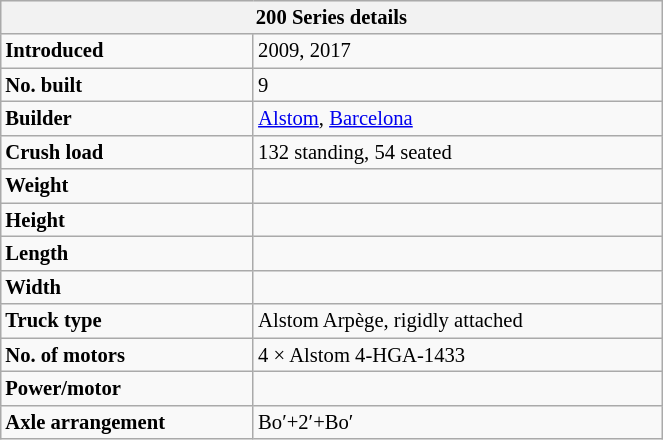<table class="wikitable mw-collapsible mw-collapsed" border="1" style="width:35%; font-size: 86%; float:left; margin-left:1em; margin-right:3em; margin-bottom:2em">
<tr>
<th colspan="2"><strong>200 Series details</strong></th>
</tr>
<tr>
<td><strong>Introduced</strong></td>
<td>2009, 2017</td>
</tr>
<tr>
<td><strong>No. built</strong></td>
<td>9</td>
</tr>
<tr>
<td><strong>Builder</strong></td>
<td><a href='#'>Alstom</a>, <a href='#'>Barcelona</a></td>
</tr>
<tr>
<td><strong>Crush load</strong></td>
<td>132 standing, 54 seated</td>
</tr>
<tr>
<td><strong>Weight</strong></td>
<td></td>
</tr>
<tr>
<td><strong>Height</strong></td>
<td></td>
</tr>
<tr>
<td><strong>Length</strong></td>
<td></td>
</tr>
<tr>
<td><strong>Width</strong></td>
<td></td>
</tr>
<tr>
<td><strong>Truck type</strong></td>
<td>Alstom Arpège, rigidly attached</td>
</tr>
<tr>
<td><strong>No. of motors</strong></td>
<td>4 × Alstom 4-HGA-1433</td>
</tr>
<tr>
<td><strong>Power/motor</strong></td>
<td></td>
</tr>
<tr>
<td><strong>Axle arrangement</strong></td>
<td>Bo′+2′+Bo′</td>
</tr>
</table>
